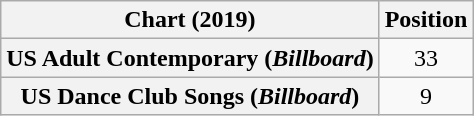<table class="wikitable sortable plainrowheaders" style="text-align:center">
<tr>
<th>Chart (2019)</th>
<th>Position</th>
</tr>
<tr>
<th scope="row">US Adult Contemporary (<em>Billboard</em>)</th>
<td>33</td>
</tr>
<tr>
<th scope="row">US Dance Club Songs (<em>Billboard</em>)</th>
<td>9</td>
</tr>
</table>
